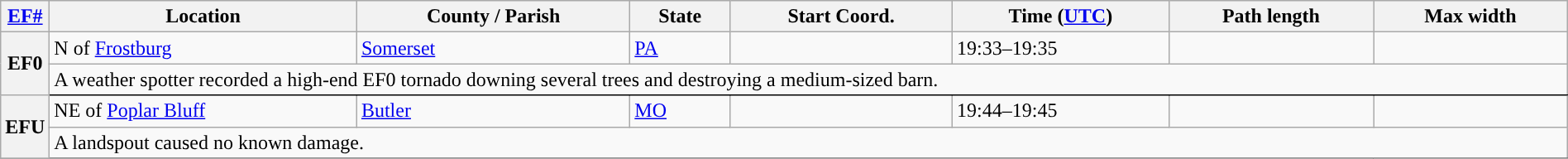<table class="wikitable sortable" style="width:100%;">
<tr>
<th scope="col" width="2%" align="center"><a href='#'>EF#</a></th>
<th scope="col" align="center" class="unsortable">Location</th>
<th scope="col" align="center" class="unsortable">County / Parish</th>
<th scope="col" align="center">State</th>
<th scope="col" align="center">Start Coord.</th>
<th scope="col" align="center">Time (<a href='#'>UTC</a>)</th>
<th scope="col" align="center">Path length</th>
<th scope="col" align="center">Max width</th>
</tr>
<tr>
<th scope="row" rowspan="2" style="background-color:#">EF0</th>
<td>N of <a href='#'>Frostburg</a></td>
<td><a href='#'>Somerset</a></td>
<td><a href='#'>PA</a></td>
<td></td>
<td>19:33–19:35</td>
<td></td>
<td></td>
</tr>
<tr class="expand-child">
<td colspan="8" style=" border-bottom: 1px solid black;">A weather spotter recorded a high-end EF0 tornado downing several trees and destroying a medium-sized barn.</td>
</tr>
<tr>
<th scope="row" rowspan="2" style="background-color:#">EFU</th>
<td>NE of <a href='#'>Poplar Bluff</a></td>
<td><a href='#'>Butler</a></td>
<td><a href='#'>MO</a></td>
<td></td>
<td>19:44–19:45</td>
<td></td>
<td></td>
</tr>
<tr class="expand-child">
<td colspan="8" style=" border-bottom: 1px solid black;">A landspout caused no known damage.</td>
</tr>
<tr>
</tr>
</table>
